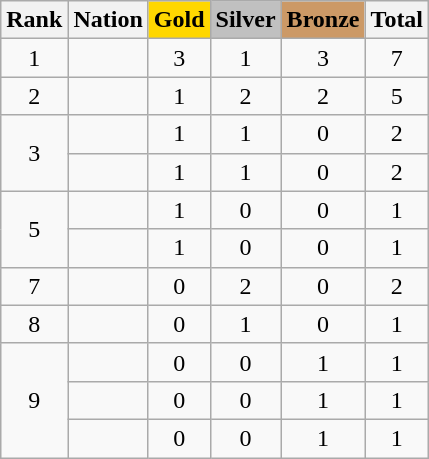<table class="wikitable sortable" style="text-align:center">
<tr>
<th>Rank</th>
<th>Nation</th>
<th style="background-color:gold">Gold</th>
<th style="background-color:silver">Silver</th>
<th style="background-color:#cc9966">Bronze</th>
<th>Total</th>
</tr>
<tr>
<td>1</td>
<td align=left></td>
<td>3</td>
<td>1</td>
<td>3</td>
<td>7</td>
</tr>
<tr>
<td>2</td>
<td align=left></td>
<td>1</td>
<td>2</td>
<td>2</td>
<td>5</td>
</tr>
<tr>
<td rowspan=2>3</td>
<td align=left></td>
<td>1</td>
<td>1</td>
<td>0</td>
<td>2</td>
</tr>
<tr>
<td align=left></td>
<td>1</td>
<td>1</td>
<td>0</td>
<td>2</td>
</tr>
<tr>
<td rowspan=2>5</td>
<td align=left></td>
<td>1</td>
<td>0</td>
<td>0</td>
<td>1</td>
</tr>
<tr>
<td align=left></td>
<td>1</td>
<td>0</td>
<td>0</td>
<td>1</td>
</tr>
<tr>
<td>7</td>
<td align=left></td>
<td>0</td>
<td>2</td>
<td>0</td>
<td>2</td>
</tr>
<tr>
<td>8</td>
<td align=left></td>
<td>0</td>
<td>1</td>
<td>0</td>
<td>1</td>
</tr>
<tr>
<td rowspan=3>9</td>
<td align=left></td>
<td>0</td>
<td>0</td>
<td>1</td>
<td>1</td>
</tr>
<tr>
<td align=left></td>
<td>0</td>
<td>0</td>
<td>1</td>
<td>1</td>
</tr>
<tr>
<td align=left></td>
<td>0</td>
<td>0</td>
<td>1</td>
<td>1</td>
</tr>
</table>
